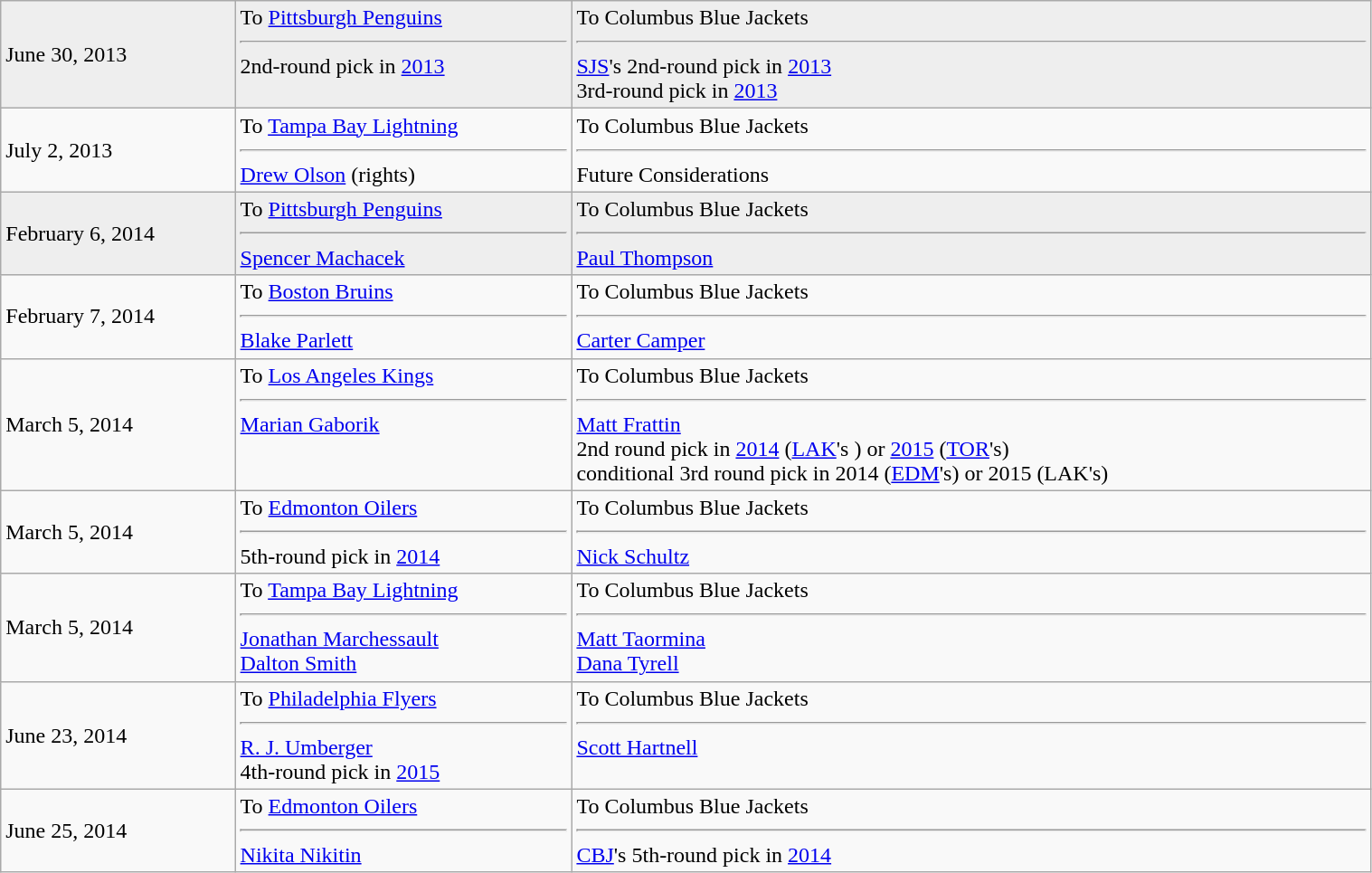<table class="wikitable" style="border:1px solid #999999; width:80%;">
<tr bgcolor="eeeeee">
<td>June 30, 2013</td>
<td valign="top">To <a href='#'>Pittsburgh Penguins</a> <hr>2nd-round pick in <a href='#'>2013</a></td>
<td valign="top">To Columbus Blue Jackets <hr><a href='#'>SJS</a>'s 2nd-round pick in <a href='#'>2013</a><br>3rd-round pick in <a href='#'>2013</a></td>
</tr>
<tr>
<td>July 2, 2013</td>
<td valign="top">To <a href='#'>Tampa Bay Lightning</a> <hr><a href='#'>Drew Olson</a> (rights)</td>
<td valign="top">To Columbus Blue Jackets <hr>Future Considerations</td>
</tr>
<tr bgcolor="eeeeee">
<td>February 6, 2014</td>
<td valign="top">To <a href='#'>Pittsburgh Penguins</a> <hr><a href='#'>Spencer Machacek</a></td>
<td valign="top">To Columbus Blue Jackets <hr><a href='#'>Paul Thompson</a></td>
</tr>
<tr>
<td>February 7, 2014</td>
<td valign="top">To <a href='#'>Boston Bruins</a> <hr><a href='#'>Blake Parlett</a></td>
<td valign="top">To Columbus Blue Jackets <hr><a href='#'>Carter Camper</a></td>
</tr>
<tr>
<td>March 5, 2014</td>
<td valign="top">To <a href='#'>Los Angeles Kings</a> <hr><a href='#'>Marian Gaborik</a></td>
<td valign="top">To Columbus Blue Jackets <hr><a href='#'>Matt Frattin</a><br>2nd round pick in <a href='#'>2014</a> (<a href='#'>LAK</a>'s ) or <a href='#'>2015</a> (<a href='#'>TOR</a>'s)<br>conditional 3rd round pick in 2014 (<a href='#'>EDM</a>'s) or 2015 (LAK's)</td>
</tr>
<tr>
<td>March 5, 2014</td>
<td valign="top">To <a href='#'>Edmonton Oilers</a> <hr>5th-round pick in <a href='#'>2014</a></td>
<td valign="top">To Columbus Blue Jackets <hr><a href='#'>Nick Schultz</a></td>
</tr>
<tr>
<td>March 5, 2014</td>
<td valign="top">To <a href='#'>Tampa Bay Lightning</a> <hr><a href='#'>Jonathan Marchessault</a><br><a href='#'>Dalton Smith</a></td>
<td valign="top">To Columbus Blue Jackets <hr><a href='#'>Matt Taormina</a><br><a href='#'>Dana Tyrell</a></td>
</tr>
<tr>
<td>June 23, 2014</td>
<td valign="top">To <a href='#'>Philadelphia Flyers</a> <hr><a href='#'>R. J. Umberger</a><br>4th-round pick in <a href='#'>2015</a></td>
<td valign="top">To Columbus Blue Jackets <hr><a href='#'>Scott Hartnell</a></td>
</tr>
<tr>
<td>June 25, 2014</td>
<td valign="top">To <a href='#'>Edmonton Oilers</a> <hr><a href='#'>Nikita Nikitin</a></td>
<td valign="top">To Columbus Blue Jackets <hr><a href='#'>CBJ</a>'s 5th-round pick in <a href='#'>2014</a></td>
</tr>
</table>
